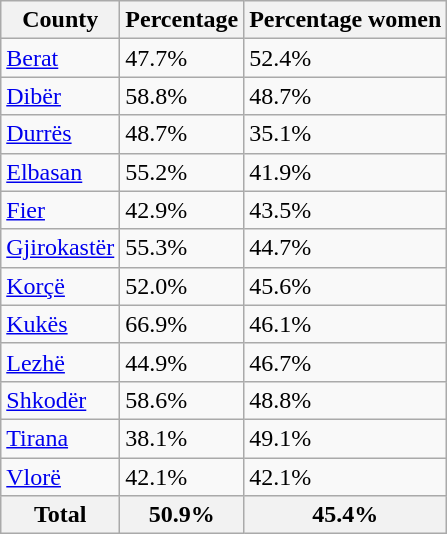<table class="wikitable">
<tr>
<th>County</th>
<th>Percentage</th>
<th>Percentage women</th>
</tr>
<tr>
<td><a href='#'>Berat</a></td>
<td>47.7%</td>
<td>52.4%</td>
</tr>
<tr>
<td><a href='#'>Dibër</a></td>
<td>58.8%</td>
<td>48.7%</td>
</tr>
<tr>
<td><a href='#'>Durrës</a></td>
<td>48.7%</td>
<td>35.1%</td>
</tr>
<tr>
<td><a href='#'>Elbasan</a></td>
<td>55.2%</td>
<td>41.9%</td>
</tr>
<tr>
<td><a href='#'>Fier</a></td>
<td>42.9%</td>
<td>43.5%</td>
</tr>
<tr>
<td><a href='#'>Gjirokastër</a></td>
<td>55.3%</td>
<td>44.7%</td>
</tr>
<tr>
<td><a href='#'>Korçë</a></td>
<td>52.0%</td>
<td>45.6%</td>
</tr>
<tr>
<td><a href='#'>Kukës</a></td>
<td>66.9%</td>
<td>46.1%</td>
</tr>
<tr>
<td><a href='#'>Lezhë</a></td>
<td>44.9%</td>
<td>46.7%</td>
</tr>
<tr>
<td><a href='#'>Shkodër</a></td>
<td>58.6%</td>
<td>48.8%</td>
</tr>
<tr>
<td><a href='#'>Tirana</a></td>
<td>38.1%</td>
<td>49.1%</td>
</tr>
<tr>
<td><a href='#'>Vlorë</a></td>
<td>42.1%</td>
<td>42.1%</td>
</tr>
<tr>
<th><strong>Total</strong></th>
<th>50.9%</th>
<th>45.4%</th>
</tr>
</table>
